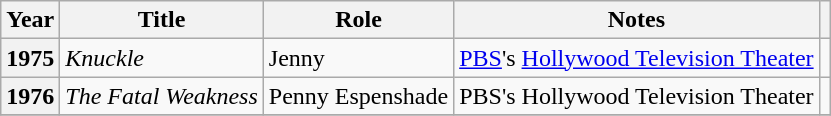<table class="wikitable sortable plainrowheaders" style="min-width:30em">
<tr>
<th>Year</th>
<th>Title</th>
<th>Role</th>
<th>Notes</th>
<th class="unsortable"></th>
</tr>
<tr>
<th scope="row">1975</th>
<td><em>Knuckle</em></td>
<td>Jenny</td>
<td><a href='#'>PBS</a>'s <a href='#'>Hollywood Television Theater</a></td>
<td style="text-align:center;"></td>
</tr>
<tr>
<th scope="row">1976</th>
<td data-sort-value="Fatal Weakness"><em>The Fatal Weakness</em></td>
<td>Penny Espenshade</td>
<td>PBS's Hollywood Television Theater</td>
<td style="text-align:center;"></td>
</tr>
<tr>
</tr>
</table>
